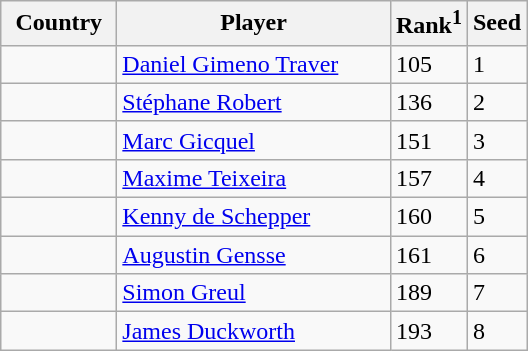<table class="sortable wikitable">
<tr>
<th width="70">Country</th>
<th width="175">Player</th>
<th>Rank<sup>1</sup></th>
<th>Seed</th>
</tr>
<tr>
<td></td>
<td><a href='#'>Daniel Gimeno Traver</a></td>
<td>105</td>
<td>1</td>
</tr>
<tr>
<td></td>
<td><a href='#'>Stéphane Robert</a></td>
<td>136</td>
<td>2</td>
</tr>
<tr>
<td></td>
<td><a href='#'>Marc Gicquel</a></td>
<td>151</td>
<td>3</td>
</tr>
<tr>
<td></td>
<td><a href='#'>Maxime Teixeira</a></td>
<td>157</td>
<td>4</td>
</tr>
<tr>
<td></td>
<td><a href='#'>Kenny de Schepper</a></td>
<td>160</td>
<td>5</td>
</tr>
<tr>
<td></td>
<td><a href='#'>Augustin Gensse</a></td>
<td>161</td>
<td>6</td>
</tr>
<tr>
<td></td>
<td><a href='#'>Simon Greul</a></td>
<td>189</td>
<td>7</td>
</tr>
<tr>
<td></td>
<td><a href='#'>James Duckworth</a></td>
<td>193</td>
<td>8</td>
</tr>
</table>
